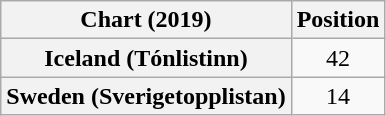<table class="wikitable sortable plainrowheaders" style="text-align:center">
<tr>
<th scope="col">Chart (2019)</th>
<th scope="col">Position</th>
</tr>
<tr>
<th scope="row">Iceland (Tónlistinn)</th>
<td>42</td>
</tr>
<tr>
<th scope="row">Sweden (Sverigetopplistan)</th>
<td>14</td>
</tr>
</table>
